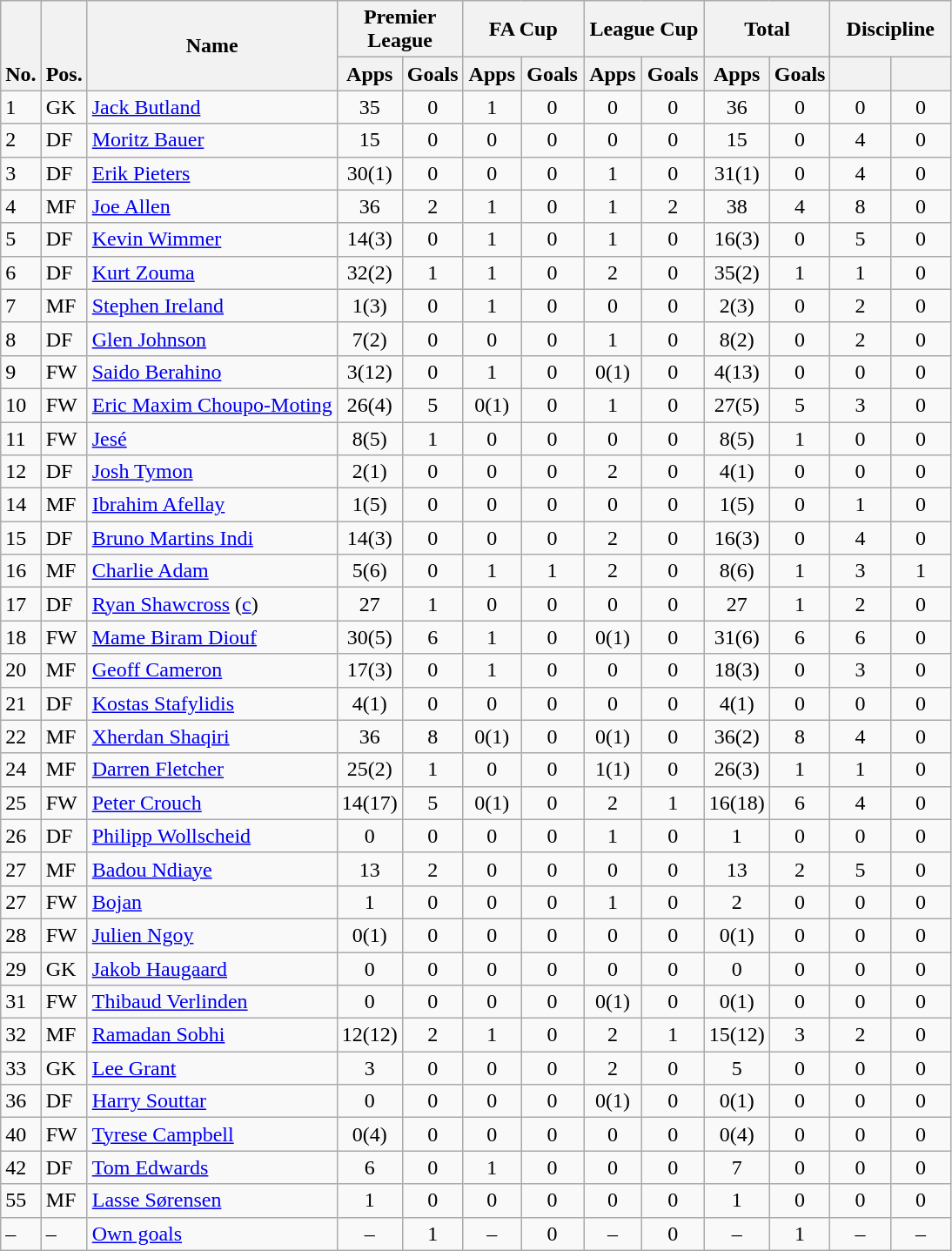<table class="wikitable" style="text-align:center">
<tr>
<th rowspan="2" valign="bottom">No.</th>
<th rowspan="2" valign="bottom">Pos.</th>
<th rowspan="2">Name</th>
<th colspan="2" width="85">Premier League</th>
<th colspan="2" width="85">FA Cup</th>
<th colspan="2" width="85">League Cup</th>
<th colspan="2" width="85">Total</th>
<th colspan="2" width="85">Discipline</th>
</tr>
<tr>
<th>Apps</th>
<th>Goals</th>
<th>Apps</th>
<th>Goals</th>
<th>Apps</th>
<th>Goals</th>
<th>Apps</th>
<th>Goals</th>
<th></th>
<th></th>
</tr>
<tr>
<td align="left">1</td>
<td align="left">GK</td>
<td align="left"> <a href='#'>Jack Butland</a></td>
<td>35</td>
<td>0</td>
<td>1</td>
<td>0</td>
<td>0</td>
<td>0</td>
<td>36</td>
<td>0</td>
<td>0</td>
<td>0</td>
</tr>
<tr>
<td align="left">2</td>
<td align="left">DF</td>
<td align="left"> <a href='#'>Moritz Bauer</a></td>
<td>15</td>
<td>0</td>
<td>0</td>
<td>0</td>
<td>0</td>
<td>0</td>
<td>15</td>
<td>0</td>
<td>4</td>
<td>0</td>
</tr>
<tr>
<td align="left">3</td>
<td align="left">DF</td>
<td align="left"> <a href='#'>Erik Pieters</a></td>
<td>30(1)</td>
<td>0</td>
<td>0</td>
<td>0</td>
<td>1</td>
<td>0</td>
<td>31(1)</td>
<td>0</td>
<td>4</td>
<td>0</td>
</tr>
<tr>
<td align="left">4</td>
<td align="left">MF</td>
<td align="left"> <a href='#'>Joe Allen</a></td>
<td>36</td>
<td>2</td>
<td>1</td>
<td>0</td>
<td>1</td>
<td>2</td>
<td>38</td>
<td>4</td>
<td>8</td>
<td>0</td>
</tr>
<tr>
<td align="left">5</td>
<td align="left">DF</td>
<td align="left"> <a href='#'>Kevin Wimmer</a></td>
<td>14(3)</td>
<td>0</td>
<td>1</td>
<td>0</td>
<td>1</td>
<td>0</td>
<td>16(3)</td>
<td>0</td>
<td>5</td>
<td>0</td>
</tr>
<tr>
<td align="left">6</td>
<td align="left">DF</td>
<td align="left"> <a href='#'>Kurt Zouma</a></td>
<td>32(2)</td>
<td>1</td>
<td>1</td>
<td>0</td>
<td>2</td>
<td>0</td>
<td>35(2)</td>
<td>1</td>
<td>1</td>
<td>0</td>
</tr>
<tr>
<td align="left">7</td>
<td align="left">MF</td>
<td align="left"> <a href='#'>Stephen Ireland</a></td>
<td>1(3)</td>
<td>0</td>
<td>1</td>
<td>0</td>
<td>0</td>
<td>0</td>
<td>2(3)</td>
<td>0</td>
<td>2</td>
<td>0</td>
</tr>
<tr>
<td align="left">8</td>
<td align="left">DF</td>
<td align="left"> <a href='#'>Glen Johnson</a></td>
<td>7(2)</td>
<td>0</td>
<td>0</td>
<td>0</td>
<td>1</td>
<td>0</td>
<td>8(2)</td>
<td>0</td>
<td>2</td>
<td>0</td>
</tr>
<tr>
<td align="left">9</td>
<td align="left">FW</td>
<td align="left"> <a href='#'>Saido Berahino</a></td>
<td>3(12)</td>
<td>0</td>
<td>1</td>
<td>0</td>
<td>0(1)</td>
<td>0</td>
<td>4(13)</td>
<td>0</td>
<td>0</td>
<td>0</td>
</tr>
<tr>
<td align="left">10</td>
<td align="left">FW</td>
<td align="left"> <a href='#'>Eric Maxim Choupo-Moting</a></td>
<td>26(4)</td>
<td>5</td>
<td>0(1)</td>
<td>0</td>
<td>1</td>
<td>0</td>
<td>27(5)</td>
<td>5</td>
<td>3</td>
<td>0</td>
</tr>
<tr>
<td align="left">11</td>
<td align="left">FW</td>
<td align="left"> <a href='#'>Jesé</a></td>
<td>8(5)</td>
<td>1</td>
<td>0</td>
<td>0</td>
<td>0</td>
<td>0</td>
<td>8(5)</td>
<td>1</td>
<td>0</td>
<td>0</td>
</tr>
<tr>
<td align="left">12</td>
<td align="left">DF</td>
<td align="left"> <a href='#'>Josh Tymon</a></td>
<td>2(1)</td>
<td>0</td>
<td>0</td>
<td>0</td>
<td>2</td>
<td>0</td>
<td>4(1)</td>
<td>0</td>
<td>0</td>
<td>0</td>
</tr>
<tr>
<td align="left">14</td>
<td align="left">MF</td>
<td align="left"> <a href='#'>Ibrahim Afellay</a></td>
<td>1(5)</td>
<td>0</td>
<td>0</td>
<td>0</td>
<td>0</td>
<td>0</td>
<td>1(5)</td>
<td>0</td>
<td>1</td>
<td>0</td>
</tr>
<tr>
<td align="left">15</td>
<td align="left">DF</td>
<td align="left"> <a href='#'>Bruno Martins Indi</a></td>
<td>14(3)</td>
<td>0</td>
<td>0</td>
<td>0</td>
<td>2</td>
<td>0</td>
<td>16(3)</td>
<td>0</td>
<td>4</td>
<td>0</td>
</tr>
<tr>
<td align="left">16</td>
<td align="left">MF</td>
<td align="left"> <a href='#'>Charlie Adam</a></td>
<td>5(6)</td>
<td>0</td>
<td>1</td>
<td>1</td>
<td>2</td>
<td>0</td>
<td>8(6)</td>
<td>1</td>
<td>3</td>
<td>1</td>
</tr>
<tr>
<td align="left">17</td>
<td align="left">DF</td>
<td align="left"> <a href='#'>Ryan Shawcross</a> (<a href='#'>c</a>)</td>
<td>27</td>
<td>1</td>
<td>0</td>
<td>0</td>
<td>0</td>
<td>0</td>
<td>27</td>
<td>1</td>
<td>2</td>
<td>0</td>
</tr>
<tr>
<td align="left">18</td>
<td align="left">FW</td>
<td align="left"> <a href='#'>Mame Biram Diouf</a></td>
<td>30(5)</td>
<td>6</td>
<td>1</td>
<td>0</td>
<td>0(1)</td>
<td>0</td>
<td>31(6)</td>
<td>6</td>
<td>6</td>
<td>0</td>
</tr>
<tr>
<td align="left">20</td>
<td align="left">MF</td>
<td align="left"> <a href='#'>Geoff Cameron</a></td>
<td>17(3)</td>
<td>0</td>
<td>1</td>
<td>0</td>
<td>0</td>
<td>0</td>
<td>18(3)</td>
<td>0</td>
<td>3</td>
<td>0</td>
</tr>
<tr>
<td align="left">21</td>
<td align="left">DF</td>
<td align="left"> <a href='#'>Kostas Stafylidis</a></td>
<td>4(1)</td>
<td>0</td>
<td>0</td>
<td>0</td>
<td>0</td>
<td>0</td>
<td>4(1)</td>
<td>0</td>
<td>0</td>
<td>0</td>
</tr>
<tr>
<td align="left">22</td>
<td align="left">MF</td>
<td align="left"> <a href='#'>Xherdan Shaqiri</a></td>
<td>36</td>
<td>8</td>
<td>0(1)</td>
<td>0</td>
<td>0(1)</td>
<td>0</td>
<td>36(2)</td>
<td>8</td>
<td>4</td>
<td>0</td>
</tr>
<tr>
<td align="left">24</td>
<td align="left">MF</td>
<td align="left"> <a href='#'>Darren Fletcher</a></td>
<td>25(2)</td>
<td>1</td>
<td>0</td>
<td>0</td>
<td>1(1)</td>
<td>0</td>
<td>26(3)</td>
<td>1</td>
<td>1</td>
<td>0</td>
</tr>
<tr>
<td align="left">25</td>
<td align="left">FW</td>
<td align="left"> <a href='#'>Peter Crouch</a></td>
<td>14(17)</td>
<td>5</td>
<td>0(1)</td>
<td>0</td>
<td>2</td>
<td>1</td>
<td>16(18)</td>
<td>6</td>
<td>4</td>
<td>0</td>
</tr>
<tr>
<td align="left">26</td>
<td align="left">DF</td>
<td align="left"> <a href='#'>Philipp Wollscheid</a></td>
<td>0</td>
<td>0</td>
<td>0</td>
<td>0</td>
<td>1</td>
<td>0</td>
<td>1</td>
<td>0</td>
<td>0</td>
<td>0</td>
</tr>
<tr>
<td align="left">27</td>
<td align="left">MF</td>
<td align="left"> <a href='#'>Badou Ndiaye</a></td>
<td>13</td>
<td>2</td>
<td>0</td>
<td>0</td>
<td>0</td>
<td>0</td>
<td>13</td>
<td>2</td>
<td>5</td>
<td>0</td>
</tr>
<tr>
<td align="left">27</td>
<td align="left">FW</td>
<td align="left"> <a href='#'>Bojan</a></td>
<td>1</td>
<td>0</td>
<td>0</td>
<td>0</td>
<td>1</td>
<td>0</td>
<td>2</td>
<td>0</td>
<td>0</td>
<td>0</td>
</tr>
<tr>
<td align="left">28</td>
<td align="left">FW</td>
<td align="left"> <a href='#'>Julien Ngoy</a></td>
<td>0(1)</td>
<td>0</td>
<td>0</td>
<td>0</td>
<td>0</td>
<td>0</td>
<td>0(1)</td>
<td>0</td>
<td>0</td>
<td>0</td>
</tr>
<tr>
<td align="left">29</td>
<td align="left">GK</td>
<td align="left"> <a href='#'>Jakob Haugaard</a></td>
<td>0</td>
<td>0</td>
<td>0</td>
<td>0</td>
<td>0</td>
<td>0</td>
<td>0</td>
<td>0</td>
<td>0</td>
<td>0</td>
</tr>
<tr>
<td align="left">31</td>
<td align="left">FW</td>
<td align="left"> <a href='#'>Thibaud Verlinden</a></td>
<td>0</td>
<td>0</td>
<td>0</td>
<td>0</td>
<td>0(1)</td>
<td>0</td>
<td>0(1)</td>
<td>0</td>
<td>0</td>
<td>0</td>
</tr>
<tr>
<td align="left">32</td>
<td align="left">MF</td>
<td align="left"> <a href='#'>Ramadan Sobhi</a></td>
<td>12(12)</td>
<td>2</td>
<td>1</td>
<td>0</td>
<td>2</td>
<td>1</td>
<td>15(12)</td>
<td>3</td>
<td>2</td>
<td>0</td>
</tr>
<tr>
<td align="left">33</td>
<td align="left">GK</td>
<td align="left"> <a href='#'>Lee Grant</a></td>
<td>3</td>
<td>0</td>
<td>0</td>
<td>0</td>
<td>2</td>
<td>0</td>
<td>5</td>
<td>0</td>
<td>0</td>
<td>0</td>
</tr>
<tr>
<td align="left">36</td>
<td align="left">DF</td>
<td align="left"> <a href='#'>Harry Souttar</a></td>
<td>0</td>
<td>0</td>
<td>0</td>
<td>0</td>
<td>0(1)</td>
<td>0</td>
<td>0(1)</td>
<td>0</td>
<td>0</td>
<td>0</td>
</tr>
<tr>
<td align="left">40</td>
<td align="left">FW</td>
<td align="left"> <a href='#'>Tyrese Campbell</a></td>
<td>0(4)</td>
<td>0</td>
<td>0</td>
<td>0</td>
<td>0</td>
<td>0</td>
<td>0(4)</td>
<td>0</td>
<td>0</td>
<td>0</td>
</tr>
<tr>
<td align="left">42</td>
<td align="left">DF</td>
<td align="left"> <a href='#'>Tom Edwards</a></td>
<td>6</td>
<td>0</td>
<td>1</td>
<td>0</td>
<td>0</td>
<td>0</td>
<td>7</td>
<td>0</td>
<td>0</td>
<td>0</td>
</tr>
<tr>
<td align="left">55</td>
<td align="left">MF</td>
<td align="left"> <a href='#'>Lasse Sørensen</a></td>
<td>1</td>
<td>0</td>
<td>0</td>
<td>0</td>
<td>0</td>
<td>0</td>
<td>1</td>
<td>0</td>
<td>0</td>
<td>0</td>
</tr>
<tr>
<td align="left">–</td>
<td align="left">–</td>
<td align="left"><a href='#'>Own goals</a></td>
<td>–</td>
<td>1</td>
<td>–</td>
<td>0</td>
<td>–</td>
<td>0</td>
<td>–</td>
<td>1</td>
<td>–</td>
<td>–</td>
</tr>
</table>
